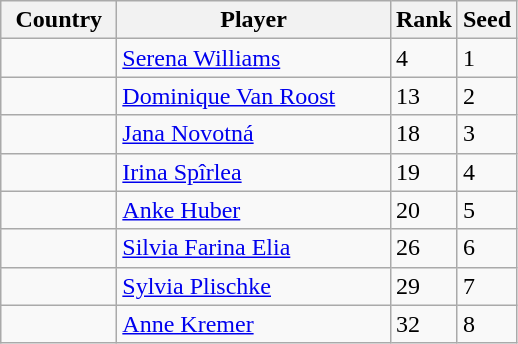<table class="sortable wikitable">
<tr>
<th width="70">Country</th>
<th width="175">Player</th>
<th>Rank</th>
<th>Seed</th>
</tr>
<tr>
<td></td>
<td><a href='#'>Serena Williams</a></td>
<td>4</td>
<td>1</td>
</tr>
<tr>
<td></td>
<td><a href='#'>Dominique Van Roost</a></td>
<td>13</td>
<td>2</td>
</tr>
<tr>
<td></td>
<td><a href='#'>Jana Novotná</a></td>
<td>18</td>
<td>3</td>
</tr>
<tr>
<td></td>
<td><a href='#'>Irina Spîrlea</a></td>
<td>19</td>
<td>4</td>
</tr>
<tr>
<td></td>
<td><a href='#'>Anke Huber</a></td>
<td>20</td>
<td>5</td>
</tr>
<tr>
<td></td>
<td><a href='#'>Silvia Farina Elia</a></td>
<td>26</td>
<td>6</td>
</tr>
<tr>
<td></td>
<td><a href='#'>Sylvia Plischke</a></td>
<td>29</td>
<td>7</td>
</tr>
<tr>
<td></td>
<td><a href='#'>Anne Kremer</a></td>
<td>32</td>
<td>8</td>
</tr>
</table>
